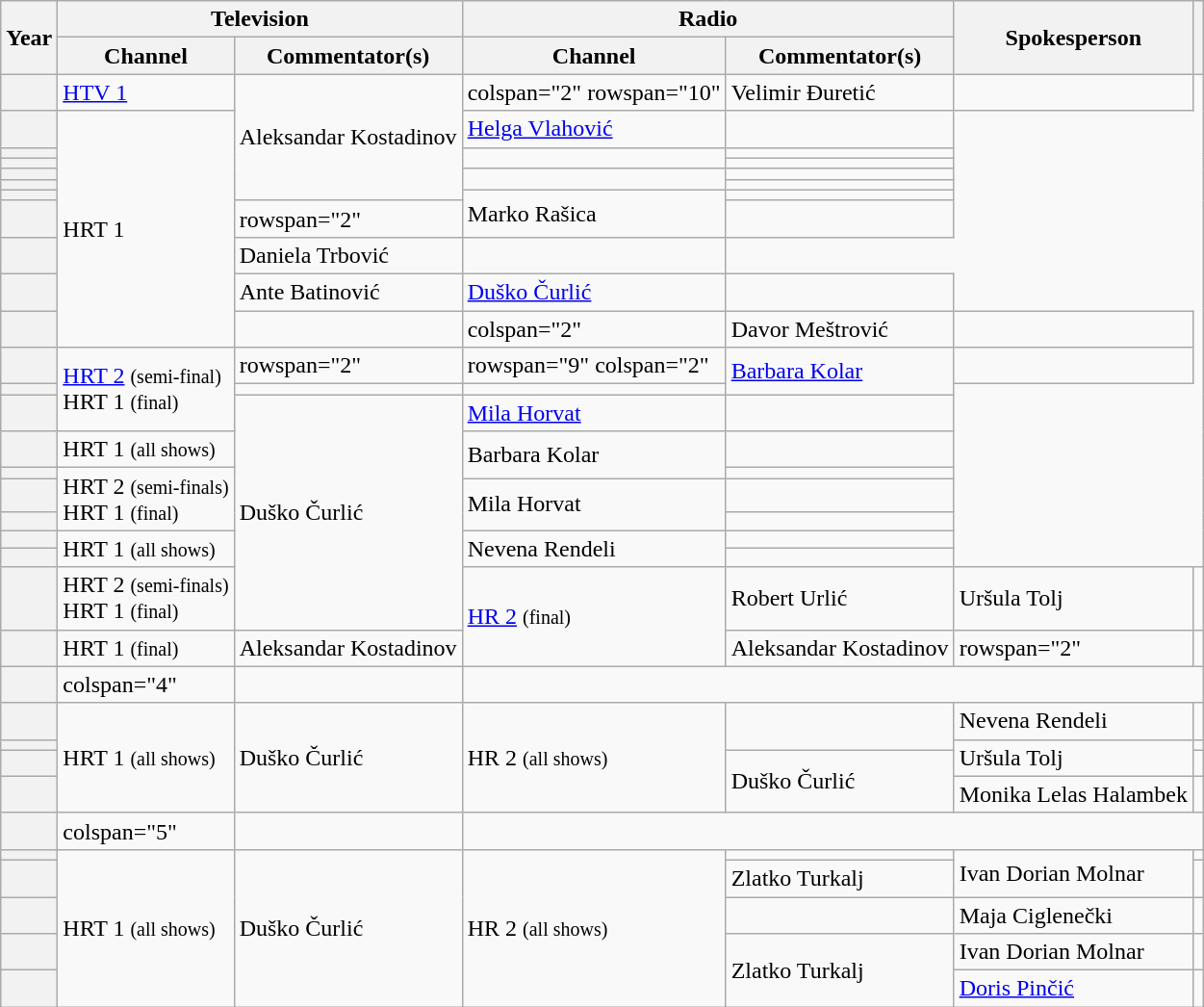<table class="wikitable plainrowheaders sticky-header" text-align:left;">
<tr>
<th rowspan="2">Year</th>
<th colspan="2">Television</th>
<th colspan="2">Radio</th>
<th rowspan="2">Spokesperson</th>
<th rowspan="2" class="unsortable"></th>
</tr>
<tr>
<th>Channel</th>
<th>Commentator(s)</th>
<th>Channel</th>
<th>Commentator(s)</th>
</tr>
<tr>
<th scope="row"></th>
<td><a href='#'>HTV 1</a></td>
<td rowspan="7">Aleksandar Kostadinov</td>
<td>colspan="2" rowspan="10" </td>
<td>Velimir Đuretić</td>
<td style="text-align:center"></td>
</tr>
<tr>
<th scope="row"></th>
<td rowspan="10">HRT 1</td>
<td><a href='#'>Helga Vlahović</a></td>
<td style="text-align:center"></td>
</tr>
<tr>
<th scope="row"></th>
<td rowspan="2"></td>
<td style="text-align:center"></td>
</tr>
<tr>
<th scope="row"></th>
<td style="text-align:center"></td>
</tr>
<tr>
<th scope="row"></th>
<td rowspan="2"></td>
<td style="text-align:center"></td>
</tr>
<tr>
<th scope="row"></th>
<td style="text-align:center"></td>
</tr>
<tr>
<th scope="row"></th>
<td rowspan="2">Marko Rašica</td>
<td style="text-align:center"></td>
</tr>
<tr>
<th scope="row"></th>
<td>rowspan="2" </td>
<td style="text-align:center"></td>
</tr>
<tr>
<th scope="row"></th>
<td>Daniela Trbović</td>
<td></td>
</tr>
<tr>
<th scope="row"></th>
<td>Ante Batinović</td>
<td><a href='#'>Duško Čurlić</a></td>
<td></td>
</tr>
<tr>
<th scope="row"></th>
<td></td>
<td>colspan="2" </td>
<td>Davor Meštrović</td>
<td></td>
</tr>
<tr>
<th scope="row"></th>
<td rowspan="3"><a href='#'>HRT 2</a> <small>(semi-final)</small><br>HRT 1 <small>(final)</small></td>
<td>rowspan="2" </td>
<td>rowspan="9" colspan="2" </td>
<td rowspan="2"><a href='#'>Barbara Kolar</a></td>
<td></td>
</tr>
<tr>
<th scope="row"></th>
<td></td>
</tr>
<tr>
<th scope="row"></th>
<td rowspan="8">Duško Čurlić</td>
<td><a href='#'>Mila Horvat</a></td>
<td></td>
</tr>
<tr>
<th scope="row"></th>
<td>HRT 1 <small>(all shows)</small></td>
<td rowspan="2">Barbara Kolar</td>
<td></td>
</tr>
<tr>
<th scope="row"></th>
<td rowspan="3">HRT 2 <small>(semi-finals)</small><br> HRT 1 <small>(final)</small></td>
<td></td>
</tr>
<tr>
<th scope="row"></th>
<td rowspan="2">Mila Horvat</td>
<td></td>
</tr>
<tr>
<th scope="row"></th>
<td></td>
</tr>
<tr>
<th scope="row"></th>
<td rowspan="2">HRT 1 <small>(all shows)</small></td>
<td rowspan="2">Nevena Rendeli</td>
<td></td>
</tr>
<tr>
<th scope="row"></th>
<td></td>
</tr>
<tr>
<th scope="row"></th>
<td>HRT 2 <small>(semi-finals)</small><br>HRT 1 <small>(final)</small></td>
<td rowspan="2"><a href='#'>HR 2</a> <small>(final)</small></td>
<td>Robert Urlić</td>
<td>Uršula Tolj</td>
<td></td>
</tr>
<tr>
<th scope="row"></th>
<td>HRT 1 <small>(final)</small></td>
<td>Aleksandar Kostadinov</td>
<td>Aleksandar Kostadinov</td>
<td>rowspan="2" </td>
<td></td>
</tr>
<tr>
<th scope="row"></th>
<td>colspan="4" </td>
<td></td>
</tr>
<tr>
<th scope="row"></th>
<td rowspan="4">HRT 1 <small>(all shows)</small></td>
<td rowspan="4">Duško Čurlić</td>
<td rowspan="4">HR 2 <small>(all shows)</small></td>
<td rowspan="2"></td>
<td>Nevena Rendeli</td>
<td></td>
</tr>
<tr>
<th scope="row"></th>
<td rowspan="2">Uršula Tolj</td>
<td></td>
</tr>
<tr>
<th scope="row"></th>
<td rowspan="2">Duško Čurlić</td>
<td></td>
</tr>
<tr>
<th scope="row"></th>
<td>Monika Lelas Halambek</td>
<td></td>
</tr>
<tr>
<th scope="row"></th>
<td>colspan="5" </td>
<td></td>
</tr>
<tr>
<th scope="row"></th>
<td rowspan="5">HRT 1 <small>(all shows)</small></td>
<td rowspan="5">Duško Čurlić</td>
<td rowspan="5">HR 2 <small>(all shows)</small></td>
<td></td>
<td rowspan="2">Ivan Dorian Molnar</td>
<td></td>
</tr>
<tr>
<th scope="row"></th>
<td>Zlatko Turkalj</td>
<td></td>
</tr>
<tr>
<th scope="row"></th>
<td></td>
<td>Maja Ciglenečki</td>
<td></td>
</tr>
<tr>
<th scope="row"></th>
<td rowspan="2">Zlatko Turkalj</td>
<td>Ivan Dorian Molnar</td>
<td></td>
</tr>
<tr>
<th scope="row"></th>
<td><a href='#'>Doris Pinčić</a></td>
<td></td>
</tr>
</table>
